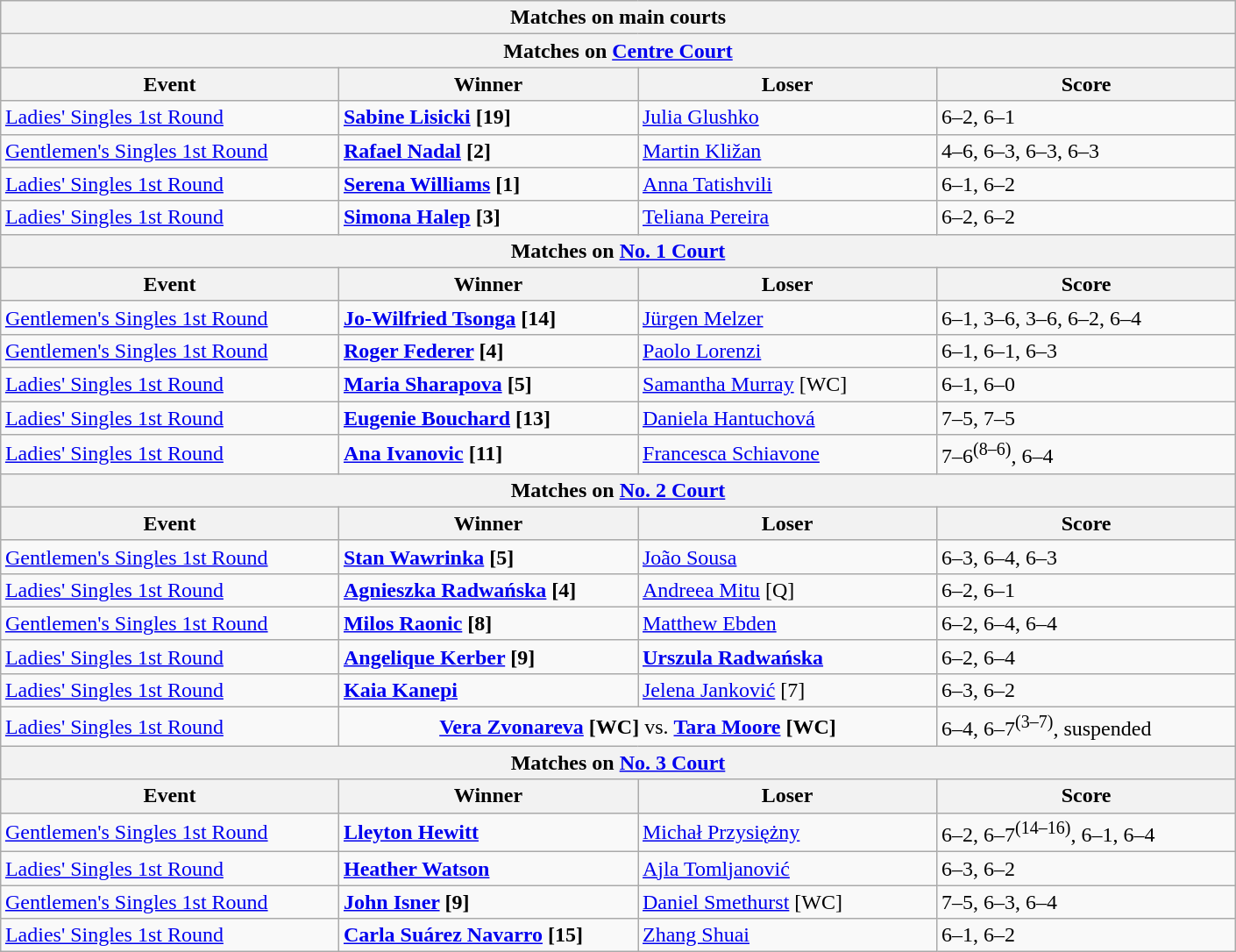<table class="wikitable collapsible uncollapsed" style="margin:auto;">
<tr>
<th colspan="4" style="white-space:nowrap;">Matches on main courts</th>
</tr>
<tr>
<th colspan="4">Matches on <a href='#'>Centre Court</a></th>
</tr>
<tr>
<th width=250>Event</th>
<th width=220>Winner</th>
<th width=220>Loser</th>
<th width=220>Score</th>
</tr>
<tr>
<td><a href='#'>Ladies' Singles 1st Round</a></td>
<td> <strong><a href='#'>Sabine Lisicki</a> [19]</strong></td>
<td> <a href='#'>Julia Glushko</a></td>
<td>6–2, 6–1</td>
</tr>
<tr>
<td><a href='#'>Gentlemen's Singles 1st Round</a></td>
<td> <strong><a href='#'>Rafael Nadal</a> [2]</strong></td>
<td> <a href='#'>Martin Kližan</a></td>
<td>4–6, 6–3, 6–3, 6–3</td>
</tr>
<tr>
<td><a href='#'>Ladies' Singles 1st Round</a></td>
<td> <strong><a href='#'>Serena Williams</a> [1]</strong></td>
<td> <a href='#'>Anna Tatishvili</a></td>
<td>6–1, 6–2</td>
</tr>
<tr>
<td><a href='#'>Ladies' Singles 1st Round</a></td>
<td> <strong><a href='#'>Simona Halep</a> [3]</strong></td>
<td> <a href='#'>Teliana Pereira</a></td>
<td>6–2, 6–2</td>
</tr>
<tr>
<th colspan="4">Matches on <a href='#'>No. 1 Court</a></th>
</tr>
<tr>
<th width=250>Event</th>
<th width=220>Winner</th>
<th width=220>Loser</th>
<th width=220>Score</th>
</tr>
<tr>
<td><a href='#'>Gentlemen's Singles 1st Round</a></td>
<td> <strong><a href='#'>Jo-Wilfried Tsonga</a> [14]</strong></td>
<td> <a href='#'>Jürgen Melzer</a></td>
<td>6–1, 3–6, 3–6, 6–2, 6–4</td>
</tr>
<tr>
<td><a href='#'>Gentlemen's Singles 1st Round</a></td>
<td> <strong><a href='#'>Roger Federer</a> [4]</strong></td>
<td> <a href='#'>Paolo Lorenzi</a></td>
<td>6–1, 6–1, 6–3</td>
</tr>
<tr>
<td><a href='#'>Ladies' Singles 1st Round</a></td>
<td> <strong><a href='#'>Maria Sharapova</a> [5]</strong></td>
<td> <a href='#'>Samantha Murray</a> [WC]</td>
<td>6–1, 6–0</td>
</tr>
<tr>
<td><a href='#'>Ladies' Singles 1st Round</a></td>
<td> <strong><a href='#'>Eugenie Bouchard</a> [13]</strong></td>
<td> <a href='#'>Daniela Hantuchová</a></td>
<td>7–5, 7–5</td>
</tr>
<tr>
<td><a href='#'>Ladies' Singles 1st Round</a></td>
<td> <strong><a href='#'>Ana Ivanovic</a> [11]</strong></td>
<td> <a href='#'>Francesca Schiavone</a></td>
<td>7–6<sup>(8–6)</sup>, 6–4</td>
</tr>
<tr>
<th colspan="4">Matches on <a href='#'>No. 2 Court</a></th>
</tr>
<tr>
<th width=250>Event</th>
<th width=220>Winner</th>
<th width=220>Loser</th>
<th width=220>Score</th>
</tr>
<tr>
<td><a href='#'>Gentlemen's Singles 1st Round</a></td>
<td> <strong><a href='#'>Stan Wawrinka</a> [5]</strong></td>
<td> <a href='#'>João Sousa</a></td>
<td>6–3, 6–4, 6–3</td>
</tr>
<tr>
<td><a href='#'>Ladies' Singles 1st Round</a></td>
<td> <strong><a href='#'>Agnieszka Radwańska</a> [4]</strong></td>
<td> <a href='#'>Andreea Mitu</a> [Q]</td>
<td>6–2, 6–1</td>
</tr>
<tr>
<td><a href='#'>Gentlemen's Singles 1st Round</a></td>
<td> <strong><a href='#'>Milos Raonic</a> [8]</strong></td>
<td> <a href='#'>Matthew Ebden</a></td>
<td>6–2, 6–4, 6–4</td>
</tr>
<tr>
<td><a href='#'>Ladies' Singles 1st Round</a></td>
<td> <strong><a href='#'>Angelique Kerber</a> [9]</strong></td>
<td> <strong><a href='#'>Urszula Radwańska</a></strong></td>
<td>6–2, 6–4</td>
</tr>
<tr>
<td><a href='#'>Ladies' Singles 1st Round</a></td>
<td> <strong><a href='#'>Kaia Kanepi</a></strong></td>
<td> <a href='#'>Jelena Janković</a> [7]</td>
<td>6–3, 6–2</td>
</tr>
<tr>
<td><a href='#'>Ladies' Singles 1st Round</a></td>
<td style="text-align:center;" colspan="2"> <strong><a href='#'>Vera Zvonareva</a> [WC]</strong> vs.  <strong><a href='#'>Tara Moore</a> [WC]</strong></td>
<td>6–4, 6–7<sup>(3–7)</sup>, suspended</td>
</tr>
<tr>
<th colspan="4">Matches on <a href='#'>No. 3 Court</a></th>
</tr>
<tr>
<th width=250>Event</th>
<th width=220>Winner</th>
<th width=220>Loser</th>
<th width=220>Score</th>
</tr>
<tr>
<td><a href='#'>Gentlemen's Singles 1st Round</a></td>
<td> <strong><a href='#'>Lleyton Hewitt</a></strong></td>
<td> <a href='#'>Michał Przysiężny</a></td>
<td>6–2, 6–7<sup>(14–16)</sup>, 6–1, 6–4</td>
</tr>
<tr>
<td><a href='#'>Ladies' Singles 1st Round</a></td>
<td> <strong><a href='#'>Heather Watson</a></strong></td>
<td> <a href='#'>Ajla Tomljanović</a></td>
<td>6–3, 6–2</td>
</tr>
<tr>
<td><a href='#'>Gentlemen's Singles 1st Round</a></td>
<td> <strong><a href='#'>John Isner</a> [9]</strong></td>
<td> <a href='#'>Daniel Smethurst</a> [WC]</td>
<td>7–5, 6–3, 6–4</td>
</tr>
<tr>
<td><a href='#'>Ladies' Singles 1st Round</a></td>
<td> <strong><a href='#'>Carla Suárez Navarro</a> [15]</strong></td>
<td> <a href='#'>Zhang Shuai</a></td>
<td>6–1, 6–2</td>
</tr>
</table>
